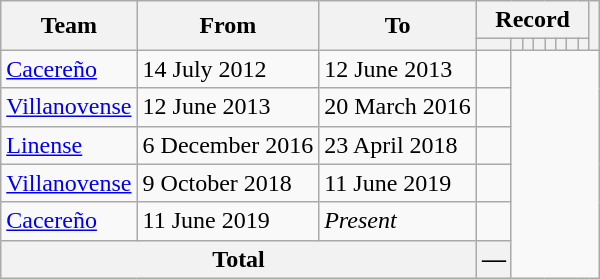<table class="wikitable" style="text-align: center">
<tr>
<th rowspan="2">Team</th>
<th rowspan="2">From</th>
<th rowspan="2">To</th>
<th colspan="8">Record</th>
<th rowspan=2></th>
</tr>
<tr>
<th></th>
<th></th>
<th></th>
<th></th>
<th></th>
<th></th>
<th></th>
<th></th>
</tr>
<tr>
<td align=left><a href='#'>Cacereño</a></td>
<td align=left>14 July 2012</td>
<td align=left>12 June 2013<br></td>
<td></td>
</tr>
<tr>
<td align=left><a href='#'>Villanovense</a></td>
<td align=left>12 June 2013</td>
<td align=left>20 March 2016<br></td>
<td></td>
</tr>
<tr>
<td align=left><a href='#'>Linense</a></td>
<td align=left>6 December 2016</td>
<td align=left>23 April 2018<br></td>
<td></td>
</tr>
<tr>
<td align=left><a href='#'>Villanovense</a></td>
<td align=left>9 October 2018</td>
<td align=left>11 June 2019<br></td>
<td></td>
</tr>
<tr>
<td align=left><a href='#'>Cacereño</a></td>
<td align=left>11 June 2019</td>
<td align=left><em>Present</em><br></td>
<td></td>
</tr>
<tr>
<th colspan="3">Total<br></th>
<th>—</th>
</tr>
</table>
